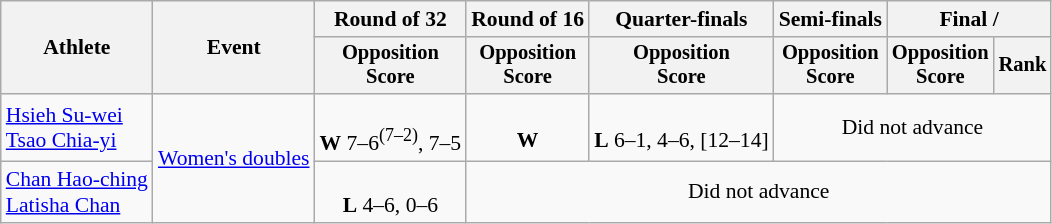<table class = "wikitable" style = "font-size:90%; text-align:center">
<tr>
<th rowspan = "2">Athlete</th>
<th rowspan = "2">Event</th>
<th>Round of 32</th>
<th>Round of 16</th>
<th>Quarter-finals</th>
<th>Semi-finals</th>
<th colspan = "2">Final / </th>
</tr>
<tr style = "font-size:95%">
<th>Opposition <br> Score</th>
<th>Opposition <br> Score</th>
<th>Opposition <br> Score</th>
<th>Opposition <br> Score</th>
<th>Opposition <br> Score</th>
<th>Rank</th>
</tr>
<tr>
<td align = "left"><a href='#'>Hsieh Su-wei</a> <br> <a href='#'>Tsao Chia-yi</a></td>
<td align = left rowspan = "2"><a href='#'> Women's doubles</a></td>
<td> <br> <strong>W</strong> 7–6<sup>(7–2)</sup>, 7–5</td>
<td> <br> <strong>W</strong> </td>
<td><br><strong>L</strong> 6–1, 4–6, [12–14]</td>
<td colspan = 3>Did not advance</td>
</tr>
<tr>
<td align = "left"><a href='#'>Chan Hao-ching </a> <br> <a href='#'>Latisha Chan </a></td>
<td> <br> <strong>L</strong> 4–6, 0–6</td>
<td colspan = 5>Did not advance</td>
</tr>
</table>
